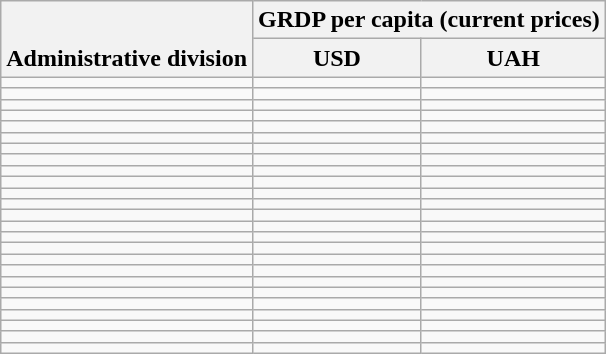<table class="wikitable sortable static-row-numbers" style=text-align:right>
<tr class=static-row-header style="text-align:center;vertical-align:bottom;">
<th rowspan=2>Administrative division</th>
<th colspan=2>GRDP per capita (current prices)</th>
</tr>
<tr class="static-row-header" style="text-align:center;vertical-align:bottom;">
<th>USD</th>
<th>UAH</th>
</tr>
<tr>
<td style=text-align:left></td>
<td></td>
<td></td>
</tr>
<tr>
<td style=text-align:left></td>
<td></td>
<td></td>
</tr>
<tr>
<td style=text-align:left></td>
<td></td>
<td></td>
</tr>
<tr>
<td style=text-align:left></td>
<td></td>
<td></td>
</tr>
<tr>
<td style=text-align:left></td>
<td></td>
<td></td>
</tr>
<tr>
<td style=text-align:left></td>
<td></td>
<td></td>
</tr>
<tr>
<td style=text-align:left></td>
<td></td>
<td></td>
</tr>
<tr>
<td style=text-align:left></td>
<td></td>
<td></td>
</tr>
<tr>
<td style=text-align:left></td>
<td></td>
<td></td>
</tr>
<tr>
<td style=text-align:left></td>
<td></td>
<td></td>
</tr>
<tr>
<td style=text-align:left></td>
<td></td>
<td></td>
</tr>
<tr>
<td style=text-align:left></td>
<td></td>
<td></td>
</tr>
<tr>
<td style=text-align:left></td>
<td></td>
<td></td>
</tr>
<tr>
<td style=text-align:left></td>
<td></td>
<td></td>
</tr>
<tr>
<td style=text-align:left></td>
<td></td>
<td></td>
</tr>
<tr>
<td style=text-align:left></td>
<td></td>
<td></td>
</tr>
<tr>
<td style=text-align:left></td>
<td></td>
<td></td>
</tr>
<tr>
<td style=text-align:left></td>
<td></td>
<td></td>
</tr>
<tr>
<td style=text-align:left></td>
<td></td>
<td></td>
</tr>
<tr>
<td style=text-align:left></td>
<td></td>
<td></td>
</tr>
<tr>
<td style=text-align:left></td>
<td></td>
<td></td>
</tr>
<tr>
<td style=text-align:left></td>
<td></td>
<td></td>
</tr>
<tr>
<td style=text-align:left></td>
<td></td>
<td></td>
</tr>
<tr>
<td style=text-align:left></td>
<td></td>
<td></td>
</tr>
<tr>
<td style=text-align:left></td>
<td></td>
<td></td>
</tr>
</table>
